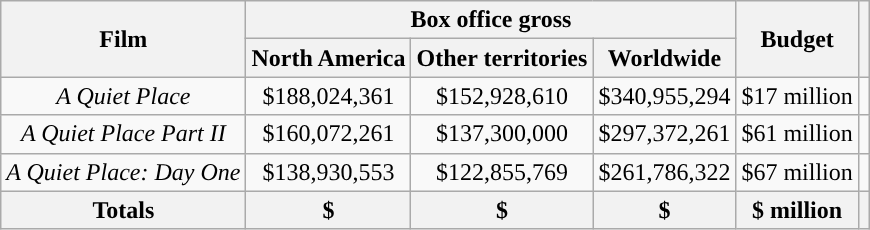<table class="wikitable" style="text-align:center;">
<tr>
<th rowspan="2">Film</th>
<th colspan="3">Box office gross</th>
<th rowspan="2">Budget</th>
<th rowspan="2"></th>
</tr>
<tr>
<th>North America</th>
<th>Other territories</th>
<th>Worldwide</th>
</tr>
<tr>
<td><em>A Quiet Place</em></td>
<td>$188,024,361</td>
<td>$152,928,610</td>
<td>$340,955,294</td>
<td>$17 million</td>
<td></td>
</tr>
<tr>
<td><em>A Quiet Place Part II</em></td>
<td>$160,072,261</td>
<td>$137,300,000</td>
<td>$297,372,261</td>
<td>$61 million</td>
<td></td>
</tr>
<tr>
<td><em>A Quiet Place: Day One</em></td>
<td>$138,930,553</td>
<td>$122,855,769</td>
<td>$261,786,322</td>
<td>$67 million</td>
<td></td>
</tr>
<tr>
<th>Totals</th>
<th>$</th>
<th>$</th>
<th>$</th>
<th>$ million</th>
<th></th>
</tr>
</table>
